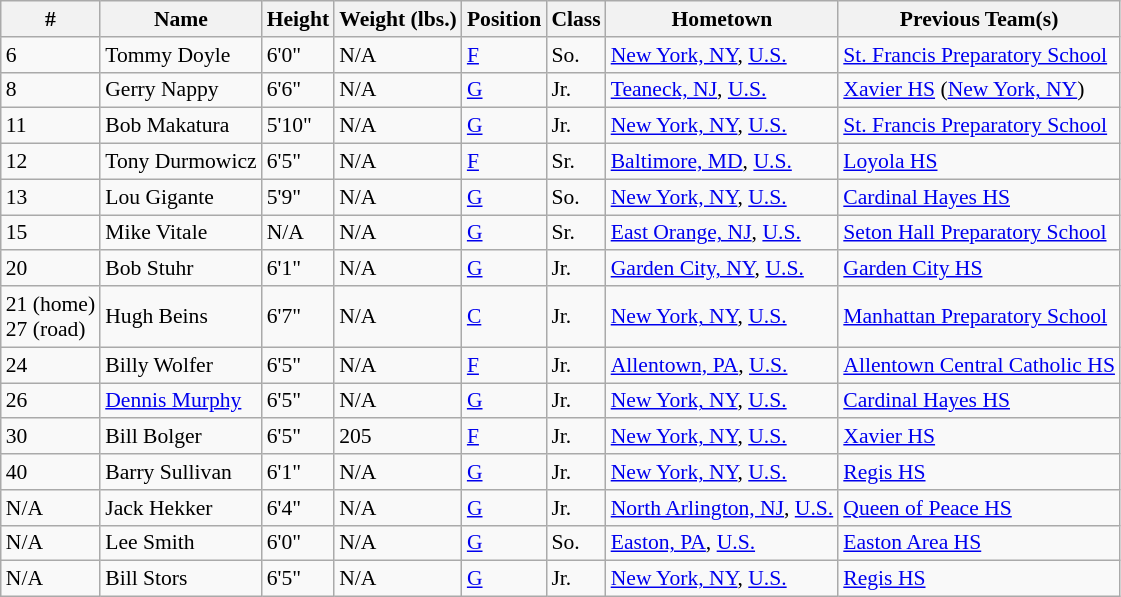<table class="wikitable" style="font-size: 90%">
<tr>
<th>#</th>
<th>Name</th>
<th>Height</th>
<th>Weight (lbs.)</th>
<th>Position</th>
<th>Class</th>
<th>Hometown</th>
<th>Previous Team(s)</th>
</tr>
<tr>
<td>6</td>
<td>Tommy Doyle</td>
<td>6'0"</td>
<td>N/A</td>
<td><a href='#'>F</a></td>
<td>So.</td>
<td><a href='#'>New York, NY</a>, <a href='#'>U.S.</a></td>
<td><a href='#'>St. Francis Preparatory School</a></td>
</tr>
<tr>
<td>8</td>
<td>Gerry Nappy</td>
<td>6'6"</td>
<td>N/A</td>
<td><a href='#'>G</a></td>
<td>Jr.</td>
<td><a href='#'>Teaneck, NJ</a>, <a href='#'>U.S.</a></td>
<td><a href='#'>Xavier HS</a> (<a href='#'>New York, NY</a>)</td>
</tr>
<tr>
<td>11</td>
<td>Bob Makatura</td>
<td>5'10"</td>
<td>N/A</td>
<td><a href='#'>G</a></td>
<td>Jr.</td>
<td><a href='#'>New York, NY</a>, <a href='#'>U.S.</a></td>
<td><a href='#'>St. Francis Preparatory School</a></td>
</tr>
<tr>
<td>12</td>
<td>Tony Durmowicz</td>
<td>6'5"</td>
<td>N/A</td>
<td><a href='#'>F</a></td>
<td>Sr.</td>
<td><a href='#'>Baltimore, MD</a>, <a href='#'>U.S.</a></td>
<td><a href='#'>Loyola HS</a></td>
</tr>
<tr>
<td>13</td>
<td>Lou Gigante</td>
<td>5'9"</td>
<td>N/A</td>
<td><a href='#'>G</a></td>
<td>So.</td>
<td><a href='#'>New York, NY</a>, <a href='#'>U.S.</a></td>
<td><a href='#'>Cardinal Hayes HS</a></td>
</tr>
<tr>
<td>15</td>
<td>Mike Vitale</td>
<td>N/A</td>
<td>N/A</td>
<td><a href='#'>G</a></td>
<td>Sr.</td>
<td><a href='#'>East Orange, NJ</a>, <a href='#'>U.S.</a></td>
<td><a href='#'>Seton Hall Preparatory School</a></td>
</tr>
<tr>
<td>20</td>
<td>Bob Stuhr</td>
<td>6'1"</td>
<td>N/A</td>
<td><a href='#'>G</a></td>
<td>Jr.</td>
<td><a href='#'>Garden City, NY</a>, <a href='#'>U.S.</a></td>
<td><a href='#'>Garden City HS</a></td>
</tr>
<tr>
<td>21 (home)<br>27 (road)</td>
<td>Hugh Beins</td>
<td>6'7"</td>
<td>N/A</td>
<td><a href='#'>C</a></td>
<td>Jr.</td>
<td><a href='#'>New York, NY</a>, <a href='#'>U.S.</a></td>
<td><a href='#'>Manhattan Preparatory School</a></td>
</tr>
<tr>
<td>24</td>
<td>Billy Wolfer</td>
<td>6'5"</td>
<td>N/A</td>
<td><a href='#'>F</a></td>
<td>Jr.</td>
<td><a href='#'>Allentown, PA</a>, <a href='#'>U.S.</a></td>
<td><a href='#'>Allentown Central Catholic HS</a></td>
</tr>
<tr>
<td>26</td>
<td><a href='#'>Dennis Murphy</a></td>
<td>6'5"</td>
<td>N/A</td>
<td><a href='#'>G</a></td>
<td>Jr.</td>
<td><a href='#'>New York, NY</a>, <a href='#'>U.S.</a></td>
<td><a href='#'>Cardinal Hayes HS</a></td>
</tr>
<tr>
<td>30</td>
<td>Bill Bolger</td>
<td>6'5"</td>
<td>205</td>
<td><a href='#'>F</a></td>
<td>Jr.</td>
<td><a href='#'>New York, NY</a>, <a href='#'>U.S.</a></td>
<td><a href='#'>Xavier HS</a></td>
</tr>
<tr>
<td>40</td>
<td>Barry Sullivan</td>
<td>6'1"</td>
<td>N/A</td>
<td><a href='#'>G</a></td>
<td>Jr.</td>
<td><a href='#'>New York, NY</a>, <a href='#'>U.S.</a></td>
<td><a href='#'>Regis HS</a></td>
</tr>
<tr>
<td>N/A</td>
<td>Jack Hekker</td>
<td>6'4"</td>
<td>N/A</td>
<td><a href='#'>G</a></td>
<td>Jr.</td>
<td><a href='#'>North Arlington, NJ</a>, <a href='#'>U.S.</a></td>
<td><a href='#'>Queen of Peace HS</a></td>
</tr>
<tr>
<td>N/A</td>
<td>Lee Smith</td>
<td>6'0"</td>
<td>N/A</td>
<td><a href='#'>G</a></td>
<td>So.</td>
<td><a href='#'>Easton, PA</a>, <a href='#'>U.S.</a></td>
<td><a href='#'>Easton Area HS</a></td>
</tr>
<tr>
<td>N/A</td>
<td>Bill Stors</td>
<td>6'5"</td>
<td>N/A</td>
<td><a href='#'>G</a></td>
<td>Jr.</td>
<td><a href='#'>New York, NY</a>, <a href='#'>U.S.</a></td>
<td><a href='#'>Regis HS</a></td>
</tr>
</table>
